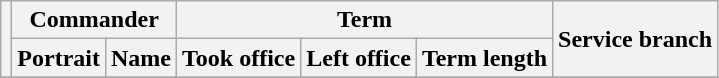<table class="wikitable sortable">
<tr>
<th rowspan=2></th>
<th colspan=2>Commander</th>
<th colspan=3>Term</th>
<th rowspan=2>Service branch</th>
</tr>
<tr>
<th>Portrait</th>
<th>Name</th>
<th>Took office</th>
<th>Left office</th>
<th>Term length</th>
</tr>
<tr>
</tr>
</table>
